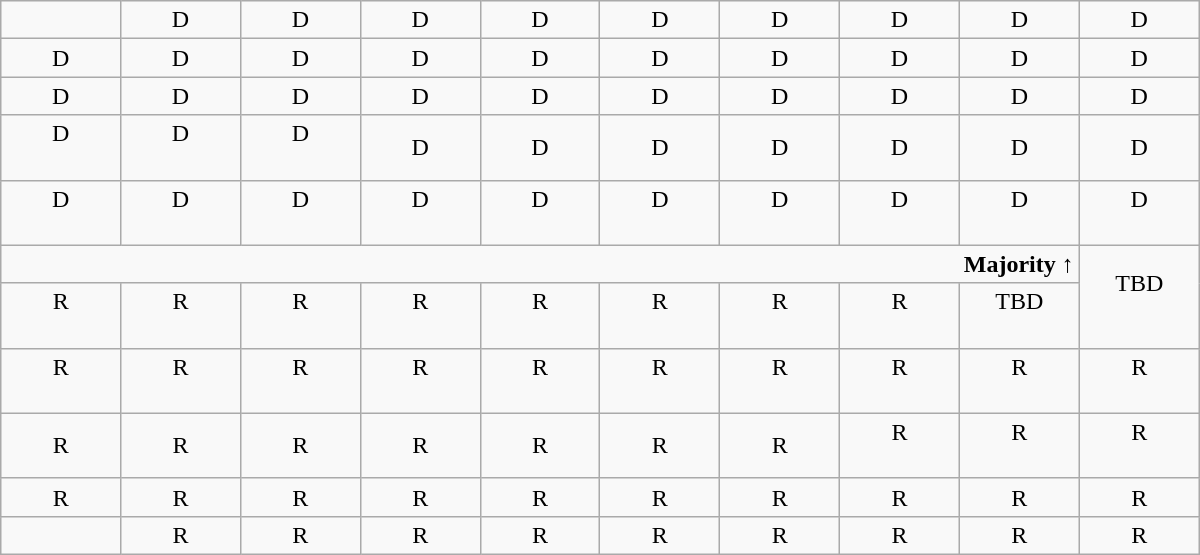<table class="wikitable" style="text-align:center" width=800px>
<tr>
<td> </td>
<td>D</td>
<td>D</td>
<td>D</td>
<td>D</td>
<td>D</td>
<td>D</td>
<td>D</td>
<td>D</td>
<td>D</td>
</tr>
<tr>
<td width=50px >D</td>
<td width=50px >D</td>
<td width=50px >D</td>
<td width=50px >D</td>
<td width=50px >D</td>
<td width=50px >D</td>
<td width=50px >D</td>
<td width=50px >D</td>
<td width=50px >D</td>
<td width=50px >D</td>
</tr>
<tr>
<td>D</td>
<td>D</td>
<td>D</td>
<td>D</td>
<td>D</td>
<td>D</td>
<td>D</td>
<td>D</td>
<td>D</td>
<td>D</td>
</tr>
<tr>
<td>D<br><br></td>
<td>D<br><br></td>
<td>D<br><br></td>
<td>D</td>
<td>D</td>
<td>D</td>
<td>D</td>
<td>D</td>
<td>D</td>
<td>D</td>
</tr>
<tr>
<td>D<br><br></td>
<td>D<br><br></td>
<td>D<br><br></td>
<td>D<br><br></td>
<td>D<br><br></td>
<td>D<br><br></td>
<td>D<br><br></td>
<td>D<br><br></td>
<td>D<br><br></td>
<td>D<br><br></td>
</tr>
<tr>
<td colspan=9 align=right><strong>Majority ↑</strong></td>
<td rowspan=2 >TBD<br><br></td>
</tr>
<tr>
<td>R<br><br></td>
<td>R<br><br></td>
<td>R<br><br></td>
<td>R<br><br></td>
<td>R<br><br></td>
<td>R<br><br></td>
<td>R<br><br></td>
<td>R<br><br></td>
<td>TBD<br><br></td>
</tr>
<tr>
<td>R<br><br></td>
<td>R<br><br></td>
<td>R<br><br></td>
<td>R<br><br></td>
<td>R<br><br></td>
<td>R<br><br></td>
<td>R<br><br></td>
<td>R<br><br></td>
<td>R<br><br></td>
<td>R<br><br></td>
</tr>
<tr>
<td>R</td>
<td>R</td>
<td>R</td>
<td>R</td>
<td>R</td>
<td>R</td>
<td>R</td>
<td>R<br><br></td>
<td>R<br><br></td>
<td>R<br><br></td>
</tr>
<tr>
<td>R</td>
<td>R</td>
<td>R</td>
<td>R</td>
<td>R</td>
<td>R</td>
<td>R</td>
<td>R</td>
<td>R</td>
<td>R</td>
</tr>
<tr>
<td> </td>
<td>R</td>
<td>R</td>
<td>R</td>
<td>R</td>
<td>R</td>
<td>R</td>
<td>R</td>
<td>R</td>
<td>R</td>
</tr>
</table>
